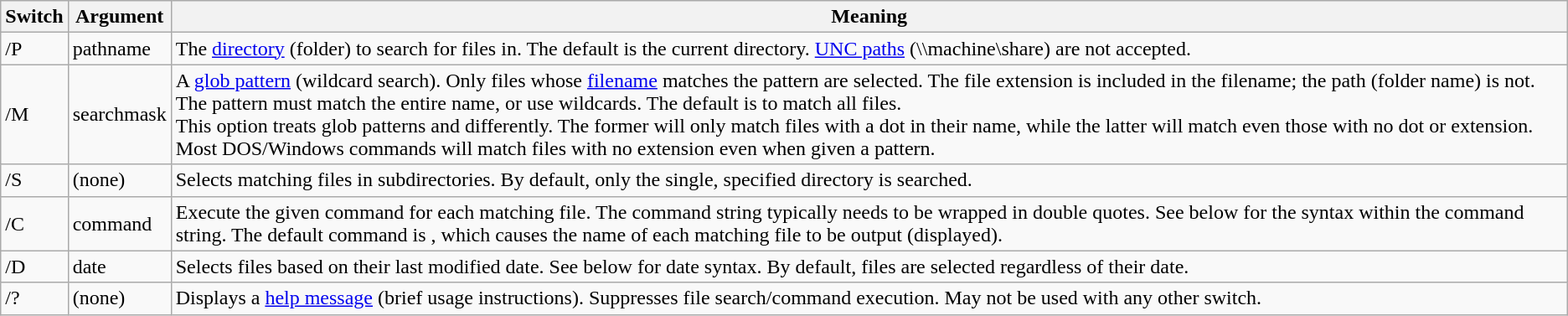<table class="wikitable sortable">
<tr>
<th>Switch</th>
<th>Argument</th>
<th>Meaning</th>
</tr>
<tr>
<td>/P</td>
<td>pathname</td>
<td>The <a href='#'>directory</a> (folder) to search for files in.  The default is the current directory.  <a href='#'>UNC paths</a> (\\machine\share) are not accepted.</td>
</tr>
<tr>
<td>/M</td>
<td>searchmask</td>
<td>A <a href='#'>glob pattern</a> (wildcard search).  Only files whose <a href='#'>filename</a> matches the pattern are selected.  The file extension is included in the filename; the path (folder name) is not.  The pattern must match the entire name, or use wildcards.  The default is to match all files.<br>This option treats glob patterns  and  differently.  The former will only match files with a dot in their name, while the latter will match even those with no dot or extension.  Most DOS/Windows commands will match files with no extension even when given a  pattern.</td>
</tr>
<tr>
<td>/S</td>
<td>(none)</td>
<td>Selects matching files in subdirectories.  By default, only the single, specified directory is searched.</td>
</tr>
<tr>
<td>/C</td>
<td>command</td>
<td>Execute the given command for each matching file.  The command string typically needs to be wrapped in double quotes.  See below for the syntax within the command string.  The default command is , which causes the name of each matching file to be output (displayed).</td>
</tr>
<tr>
<td>/D</td>
<td>date</td>
<td>Selects files based on their last modified date.  See below for date syntax.  By default, files are selected regardless of their date.</td>
</tr>
<tr>
<td>/?</td>
<td>(none)</td>
<td>Displays a <a href='#'>help message</a> (brief usage instructions).  Suppresses file search/command execution.  May not be used with any other switch.</td>
</tr>
</table>
